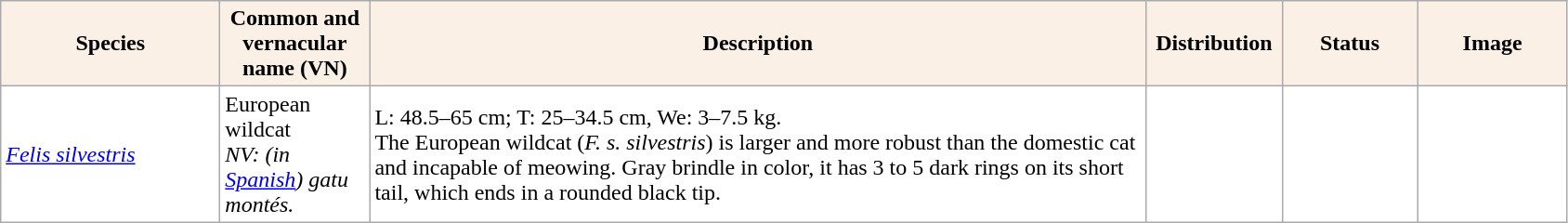<table class="sortable wikitable" border="0" style="background:#ffffff" align="top">
<tr>
<th scope="col" style="background-color:Linen; color:Black" width="150">Species</th>
<th scope="col" style="background-color:Linen; color:Black" width="100">Common and vernacular name (VN)</th>
<th scope="col" style="background:Linen; color:Black" width="550">Description</th>
<th scope="col" style="background-color:Linen; color:Black" width="90">Distribution</th>
<th scope="col" style="background-color:Linen; color:Black" width="90">Status</th>
<th scope="col" style="background:Linen; color:Black" width="100">Image</th>
</tr>
<tr>
<td><em><a href='#'>Felis silvestris</a></em></td>
<td>European wildcat<br><em>NV: (in <a href='#'>Spanish</a>) gatu montés.</em></td>
<td>L: 48.5–65 cm; T: 25–34.5 cm, We: 3–7.5 kg.<br>The European wildcat (<em>F. s. silvestris</em>) is larger and more robust than the domestic cat and incapable of meowing. Gray brindle in color, it has 3 to 5 dark rings on its short tail, which ends in a rounded black tip.</td>
<td></td>
<td></td>
<td></td>
</tr>
</table>
